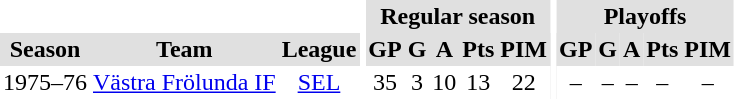<table BORDER="0" CELLPADDING="2" CELLSPACING="0" ID="Table3" style="text-align:center">
<tr bgcolor="#e0e0e0">
<th colspan="3" bgcolor="#ffffff"></th>
<th rowspan="99" bgcolor="#ffffff"></th>
<th colspan="5">Regular season</th>
<th rowspan="99" bgcolor="#ffffff"></th>
<th colspan="5">Playoffs</th>
</tr>
<tr bgcolor="#e0e0e0">
<th>Season</th>
<th>Team</th>
<th>League</th>
<th>GP</th>
<th>G</th>
<th>A</th>
<th>Pts</th>
<th>PIM</th>
<th>GP</th>
<th>G</th>
<th>A</th>
<th>Pts</th>
<th>PIM</th>
</tr>
<tr>
<td>1975–76</td>
<td><a href='#'>Västra Frölunda IF</a></td>
<td><a href='#'>SEL</a></td>
<td>35</td>
<td>3</td>
<td>10</td>
<td>13</td>
<td>22</td>
<td>–</td>
<td>–</td>
<td>–</td>
<td>–</td>
<td>–</td>
</tr>
</table>
